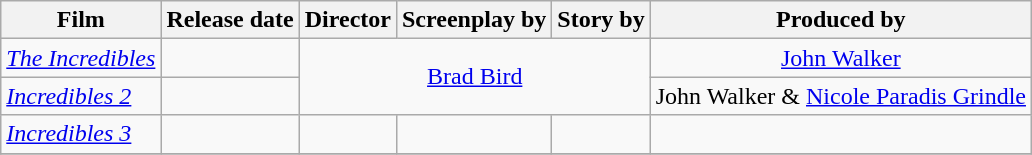<table class="wikitable plainrowheaders" style="text-align:center;">
<tr>
<th>Film</th>
<th>Release date</th>
<th>Director</th>
<th>Screenplay by</th>
<th>Story by</th>
<th>Produced by</th>
</tr>
<tr>
<td style="text-align:left"><em><a href='#'>The Incredibles</a></em></td>
<td style="text-align:left"></td>
<td colspan="3" rowspan="2"><a href='#'>Brad Bird</a></td>
<td><a href='#'>John Walker</a></td>
</tr>
<tr>
<td style="text-align:left"><em><a href='#'>Incredibles 2</a></em></td>
<td style="text-align:left"></td>
<td>John Walker & <a href='#'>Nicole Paradis Grindle</a></td>
</tr>
<tr>
<td style="text-align:left"><em><a href='#'>Incredibles 3</a></em></td>
<td></td>
<td></td>
<td></td>
<td></td>
<td></td>
</tr>
<tr>
</tr>
</table>
